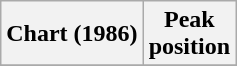<table class="wikitable sortable plainrowheaders" style="text-align:center">
<tr>
<th>Chart (1986)</th>
<th>Peak<br>position</th>
</tr>
<tr>
</tr>
</table>
